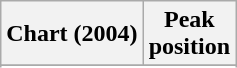<table class="wikitable sortable plainrowheaders">
<tr>
<th>Chart (2004)</th>
<th>Peak<br>position</th>
</tr>
<tr>
</tr>
<tr>
</tr>
</table>
